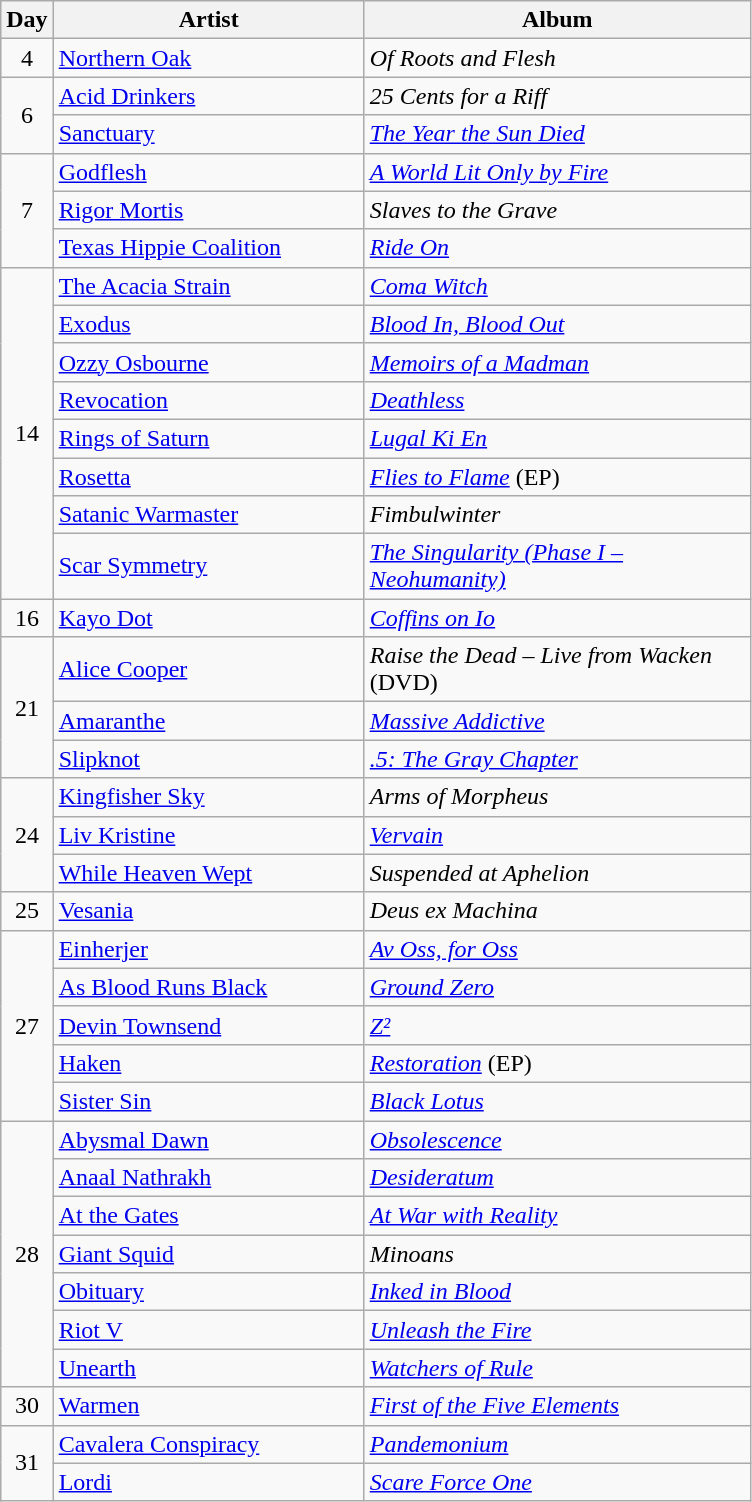<table class="wikitable">
<tr>
<th style="width:20px;">Day</th>
<th style="width:200px;">Artist</th>
<th style="width:250px;">Album</th>
</tr>
<tr>
<td style="text-align:center;">4</td>
<td><a href='#'>Northern Oak</a></td>
<td><em>Of Roots and Flesh</em></td>
</tr>
<tr>
<td style="text-align:center;" rowspan="2">6</td>
<td><a href='#'>Acid Drinkers</a></td>
<td><em>25 Cents for a Riff</em></td>
</tr>
<tr>
<td><a href='#'>Sanctuary</a></td>
<td><em><a href='#'>The Year the Sun Died</a></em></td>
</tr>
<tr>
<td style="text-align:center;" rowspan="3">7</td>
<td><a href='#'>Godflesh</a></td>
<td><em><a href='#'>A World Lit Only by Fire</a></em></td>
</tr>
<tr>
<td><a href='#'>Rigor Mortis</a></td>
<td><em>Slaves to the Grave</em></td>
</tr>
<tr>
<td><a href='#'>Texas Hippie Coalition</a></td>
<td><em><a href='#'>Ride On</a></em></td>
</tr>
<tr>
<td style="text-align:center;" rowspan="8">14</td>
<td><a href='#'>The Acacia Strain</a></td>
<td><em><a href='#'>Coma Witch</a></em></td>
</tr>
<tr>
<td><a href='#'>Exodus</a></td>
<td><em><a href='#'>Blood In, Blood Out</a></em></td>
</tr>
<tr>
<td><a href='#'>Ozzy Osbourne</a></td>
<td><em><a href='#'>Memoirs of a Madman</a></em></td>
</tr>
<tr>
<td><a href='#'>Revocation</a></td>
<td><em><a href='#'>Deathless</a></em></td>
</tr>
<tr>
<td><a href='#'>Rings of Saturn</a></td>
<td><em><a href='#'>Lugal Ki En</a></em></td>
</tr>
<tr>
<td><a href='#'>Rosetta</a></td>
<td><em><a href='#'>Flies to Flame</a></em> (EP)</td>
</tr>
<tr>
<td><a href='#'>Satanic Warmaster</a></td>
<td><em>Fimbulwinter</em> </td>
</tr>
<tr>
<td><a href='#'>Scar Symmetry</a></td>
<td><em><a href='#'>The Singularity (Phase I – Neohumanity)</a></em> </td>
</tr>
<tr>
<td style="text-align:center;">16</td>
<td><a href='#'>Kayo Dot</a></td>
<td><em><a href='#'>Coffins on Io</a></em></td>
</tr>
<tr>
<td style="text-align:center;" rowspan="3">21</td>
<td><a href='#'>Alice Cooper</a></td>
<td><em>Raise the Dead – Live from Wacken</em> (DVD)</td>
</tr>
<tr>
<td><a href='#'>Amaranthe</a></td>
<td><em><a href='#'>Massive Addictive</a></em></td>
</tr>
<tr>
<td><a href='#'>Slipknot</a></td>
<td><em><a href='#'>.5: The Gray Chapter</a></em></td>
</tr>
<tr>
<td style="text-align:center;" rowspan="3">24</td>
<td><a href='#'>Kingfisher Sky</a></td>
<td><em>Arms of Morpheus</em></td>
</tr>
<tr>
<td><a href='#'>Liv Kristine</a></td>
<td><em><a href='#'>Vervain</a></em></td>
</tr>
<tr>
<td><a href='#'>While Heaven Wept</a></td>
<td><em>Suspended at Aphelion</em></td>
</tr>
<tr>
<td style="text-align:center;">25</td>
<td><a href='#'>Vesania</a></td>
<td><em>Deus ex Machina</em></td>
</tr>
<tr>
<td style="text-align:center;" rowspan="5">27</td>
<td><a href='#'>Einherjer</a></td>
<td><em><a href='#'>Av Oss, for Oss</a></em></td>
</tr>
<tr>
<td><a href='#'>As Blood Runs Black</a></td>
<td><em><a href='#'>Ground Zero</a></em></td>
</tr>
<tr>
<td><a href='#'>Devin Townsend</a></td>
<td><em><a href='#'>Z²</a></em></td>
</tr>
<tr>
<td><a href='#'>Haken</a></td>
<td><em><a href='#'>Restoration</a></em> (EP)</td>
</tr>
<tr>
<td><a href='#'>Sister Sin</a></td>
<td><em><a href='#'>Black Lotus</a></em></td>
</tr>
<tr>
<td style="text-align:center;" rowspan="7">28</td>
<td><a href='#'>Abysmal Dawn</a></td>
<td><em><a href='#'>Obsolescence</a></em></td>
</tr>
<tr>
<td><a href='#'>Anaal Nathrakh</a></td>
<td><em><a href='#'>Desideratum</a></em></td>
</tr>
<tr>
<td><a href='#'>At the Gates</a></td>
<td><em><a href='#'>At War with Reality</a></em></td>
</tr>
<tr>
<td><a href='#'>Giant Squid</a></td>
<td><em>Minoans</em></td>
</tr>
<tr>
<td><a href='#'>Obituary</a></td>
<td><em><a href='#'>Inked in Blood</a></em></td>
</tr>
<tr>
<td><a href='#'>Riot V</a></td>
<td><em><a href='#'>Unleash the Fire</a></em></td>
</tr>
<tr>
<td><a href='#'>Unearth</a></td>
<td><em><a href='#'>Watchers of Rule</a></em></td>
</tr>
<tr>
<td style="text-align:center;">30</td>
<td><a href='#'>Warmen</a></td>
<td><em><a href='#'>First of the Five Elements</a></em></td>
</tr>
<tr>
<td style="text-align:center;" rowspan="2">31</td>
<td><a href='#'>Cavalera Conspiracy</a></td>
<td><em><a href='#'>Pandemonium</a></em></td>
</tr>
<tr>
<td><a href='#'>Lordi</a></td>
<td><em><a href='#'>Scare Force One</a></em></td>
</tr>
</table>
